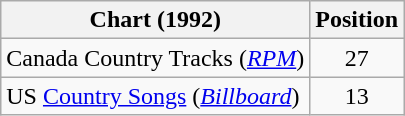<table class="wikitable sortable">
<tr>
<th scope="col">Chart (1992)</th>
<th scope="col">Position</th>
</tr>
<tr>
<td>Canada Country Tracks (<em><a href='#'>RPM</a></em>)</td>
<td align="center">27</td>
</tr>
<tr>
<td>US <a href='#'>Country Songs</a> (<em><a href='#'>Billboard</a></em>)</td>
<td align="center">13</td>
</tr>
</table>
